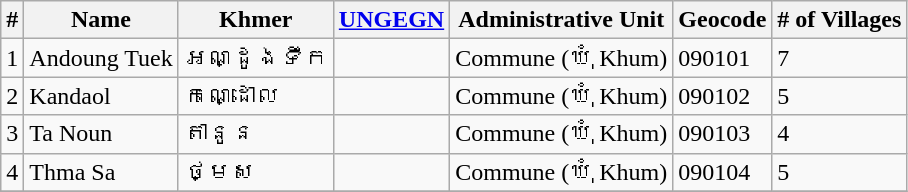<table class="wikitable sortable">
<tr>
<th>#</th>
<th>Name</th>
<th>Khmer</th>
<th><a href='#'>UNGEGN</a></th>
<th>Administrative Unit</th>
<th>Geocode</th>
<th># of Villages</th>
</tr>
<tr>
<td>1</td>
<td>Andoung Tuek</td>
<td>អណ្ដូងទឹក</td>
<td></td>
<td>Commune (ឃុំ Khum)</td>
<td>090101</td>
<td>7</td>
</tr>
<tr>
<td>2</td>
<td>Kandaol</td>
<td>កណ្ដោល</td>
<td></td>
<td>Commune (ឃុំ Khum)</td>
<td>090102</td>
<td>5</td>
</tr>
<tr>
<td>3</td>
<td>Ta Noun</td>
<td>តានូន</td>
<td></td>
<td>Commune (ឃុំ Khum)</td>
<td>090103</td>
<td>4</td>
</tr>
<tr>
<td>4</td>
<td>Thma Sa</td>
<td>ថ្មស</td>
<td></td>
<td>Commune (ឃុំ Khum)</td>
<td>090104</td>
<td>5</td>
</tr>
<tr>
</tr>
</table>
